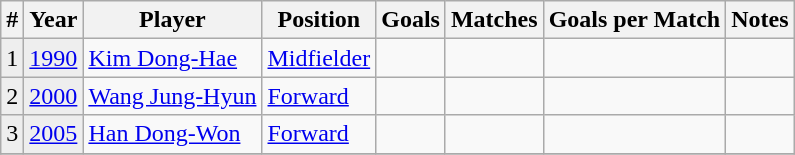<table class="wikitable" style="text-left:center;">
<tr>
<th>#</th>
<th>Year</th>
<th>Player</th>
<th>Position</th>
<th>Goals</th>
<th>Matches</th>
<th>Goals per Match</th>
<th>Notes</th>
</tr>
<tr>
<td style="background:#eeeeee">1</td>
<td style="background:#eeeeee"><a href='#'>1990</a></td>
<td> <a href='#'>Kim Dong-Hae</a></td>
<td><a href='#'>Midfielder</a></td>
<td></td>
<td></td>
<td></td>
<td></td>
</tr>
<tr>
<td style="background:#eeeeee">2</td>
<td style="background:#eeeeee"><a href='#'>2000</a></td>
<td> <a href='#'>Wang Jung-Hyun</a></td>
<td><a href='#'>Forward</a></td>
<td></td>
<td></td>
<td></td>
<td></td>
</tr>
<tr>
<td style="background:#eeeeee">3</td>
<td style="background:#eeeeee"><a href='#'>2005</a></td>
<td> <a href='#'>Han Dong-Won</a></td>
<td><a href='#'>Forward</a></td>
<td></td>
<td></td>
<td></td>
<td></td>
</tr>
<tr>
</tr>
</table>
